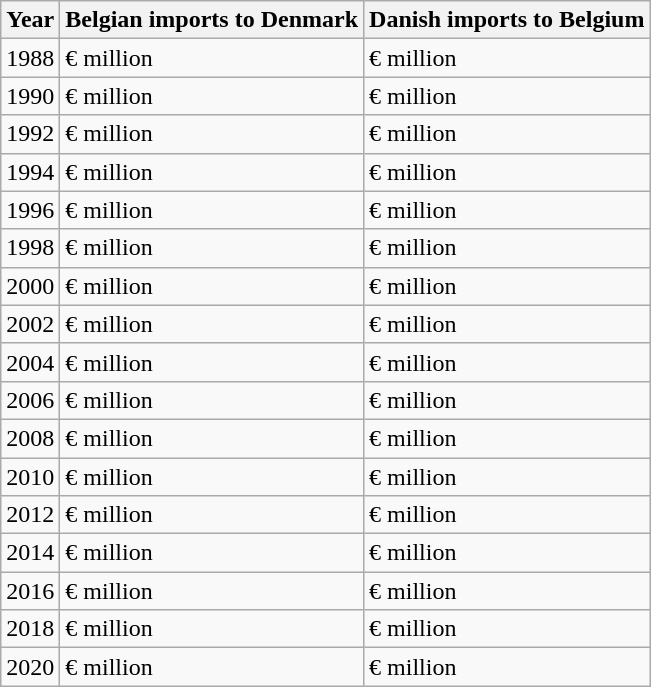<table class="wikitable">
<tr>
<th>Year</th>
<th>Belgian imports to Denmark</th>
<th>Danish imports to Belgium</th>
</tr>
<tr>
<td>1988</td>
<td>€ million</td>
<td>€ million</td>
</tr>
<tr>
<td>1990</td>
<td>€ million</td>
<td>€ million</td>
</tr>
<tr>
<td>1992</td>
<td>€ million</td>
<td>€ million</td>
</tr>
<tr>
<td>1994</td>
<td>€ million</td>
<td>€ million</td>
</tr>
<tr>
<td>1996</td>
<td>€ million</td>
<td>€ million</td>
</tr>
<tr>
<td>1998</td>
<td>€ million</td>
<td>€ million</td>
</tr>
<tr>
<td>2000</td>
<td>€ million</td>
<td>€ million</td>
</tr>
<tr>
<td>2002</td>
<td>€ million</td>
<td>€ million</td>
</tr>
<tr>
<td>2004</td>
<td>€ million</td>
<td>€ million</td>
</tr>
<tr>
<td>2006</td>
<td>€ million</td>
<td>€ million</td>
</tr>
<tr>
<td>2008</td>
<td>€ million</td>
<td>€ million</td>
</tr>
<tr>
<td>2010</td>
<td>€ million</td>
<td>€ million</td>
</tr>
<tr>
<td>2012</td>
<td>€ million</td>
<td>€ million</td>
</tr>
<tr>
<td>2014</td>
<td>€ million</td>
<td>€ million</td>
</tr>
<tr>
<td>2016</td>
<td>€ million</td>
<td>€ million</td>
</tr>
<tr>
<td>2018</td>
<td>€ million</td>
<td>€ million</td>
</tr>
<tr>
<td>2020</td>
<td>€ million</td>
<td>€ million</td>
</tr>
</table>
